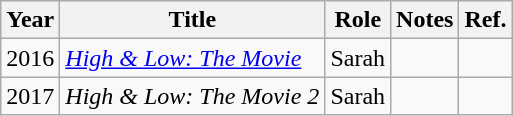<table class="wikitable">
<tr>
<th>Year</th>
<th>Title</th>
<th>Role</th>
<th>Notes</th>
<th>Ref.</th>
</tr>
<tr>
<td>2016</td>
<td><em><a href='#'>High & Low: The Movie</a></em></td>
<td>Sarah</td>
<td></td>
<td></td>
</tr>
<tr>
<td>2017</td>
<td><em>High & Low: The Movie 2</em></td>
<td>Sarah</td>
<td></td>
<td></td>
</tr>
</table>
